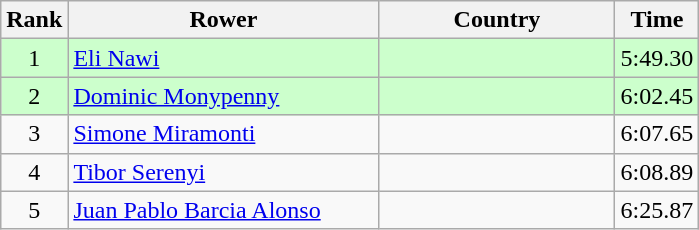<table class="wikitable" style="text-align:center">
<tr>
<th>Rank</th>
<th width=200>Rower</th>
<th width=150>Country</th>
<th width=5em>Time</th>
</tr>
<tr bgcolor="#ccffcc">
<td>1</td>
<td align=left><a href='#'>Eli Nawi</a></td>
<td align=left></td>
<td>5:49.30</td>
</tr>
<tr bgcolor="#ccffcc">
<td>2</td>
<td align=left><a href='#'>Dominic Monypenny</a></td>
<td align=left></td>
<td>6:02.45</td>
</tr>
<tr>
<td>3</td>
<td align=left><a href='#'>Simone Miramonti</a></td>
<td align=left></td>
<td>6:07.65</td>
</tr>
<tr>
<td>4</td>
<td align=left><a href='#'>Tibor Serenyi</a></td>
<td align=left></td>
<td>6:08.89</td>
</tr>
<tr>
<td>5</td>
<td align=left><a href='#'>Juan Pablo Barcia Alonso</a></td>
<td align=left></td>
<td>6:25.87</td>
</tr>
</table>
